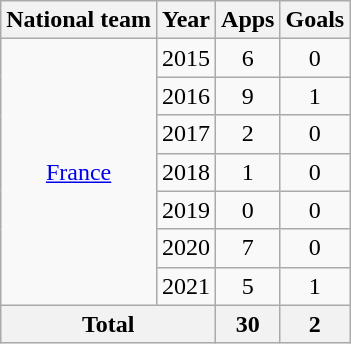<table class=wikitable style="text-align: center">
<tr>
<th>National team</th>
<th>Year</th>
<th>Apps</th>
<th>Goals</th>
</tr>
<tr>
<td rowspan="7"><a href='#'>France</a></td>
<td>2015</td>
<td>6</td>
<td>0</td>
</tr>
<tr>
<td>2016</td>
<td>9</td>
<td>1</td>
</tr>
<tr>
<td>2017</td>
<td>2</td>
<td>0</td>
</tr>
<tr>
<td>2018</td>
<td>1</td>
<td>0</td>
</tr>
<tr>
<td>2019</td>
<td>0</td>
<td>0</td>
</tr>
<tr>
<td>2020</td>
<td>7</td>
<td>0</td>
</tr>
<tr>
<td>2021</td>
<td>5</td>
<td>1</td>
</tr>
<tr>
<th colspan=2>Total</th>
<th>30</th>
<th>2</th>
</tr>
</table>
